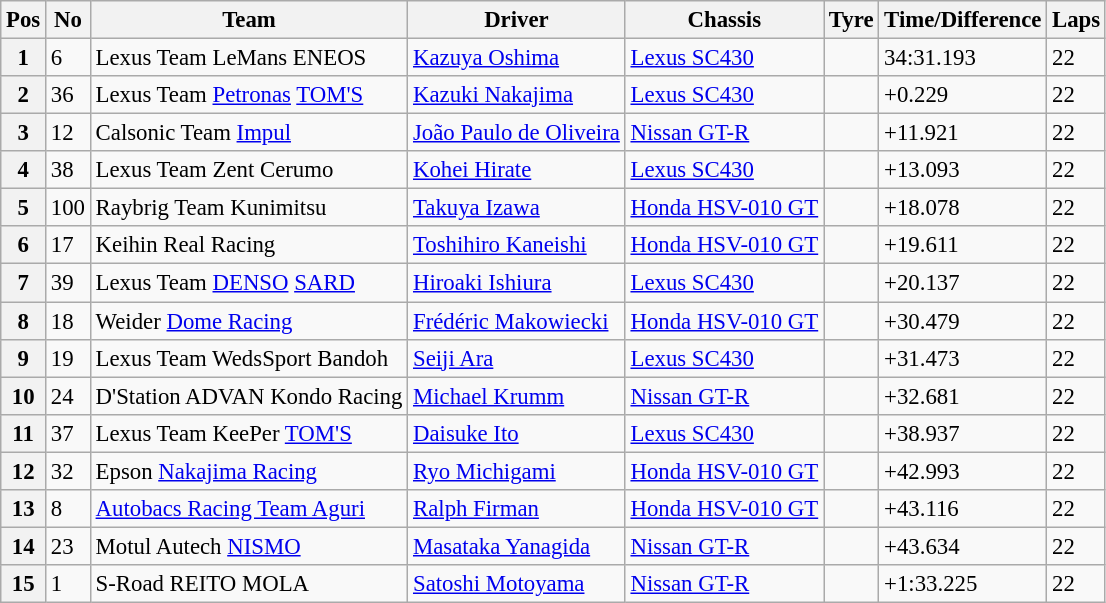<table class="wikitable" style="font-size: 95%;">
<tr>
<th>Pos</th>
<th>No</th>
<th>Team</th>
<th>Driver</th>
<th>Chassis</th>
<th>Tyre</th>
<th>Time/Difference</th>
<th>Laps</th>
</tr>
<tr>
<th>1</th>
<td>6</td>
<td>Lexus Team LeMans ENEOS</td>
<td> <a href='#'>Kazuya Oshima</a></td>
<td><a href='#'>Lexus SC430</a></td>
<td></td>
<td>34:31.193</td>
<td>22</td>
</tr>
<tr>
<th>2</th>
<td>36</td>
<td>Lexus Team <a href='#'>Petronas</a> <a href='#'>TOM'S</a></td>
<td> <a href='#'>Kazuki Nakajima</a></td>
<td><a href='#'>Lexus SC430</a></td>
<td></td>
<td>+0.229</td>
<td>22</td>
</tr>
<tr>
<th>3</th>
<td>12</td>
<td>Calsonic Team <a href='#'>Impul</a></td>
<td> <a href='#'>João Paulo de Oliveira</a></td>
<td><a href='#'>Nissan GT-R</a></td>
<td></td>
<td>+11.921</td>
<td>22</td>
</tr>
<tr>
<th>4</th>
<td>38</td>
<td>Lexus Team Zent Cerumo</td>
<td> <a href='#'>Kohei Hirate</a></td>
<td><a href='#'>Lexus SC430</a></td>
<td></td>
<td>+13.093</td>
<td>22</td>
</tr>
<tr>
<th>5</th>
<td>100</td>
<td>Raybrig Team Kunimitsu</td>
<td> <a href='#'>Takuya Izawa</a></td>
<td><a href='#'>Honda HSV-010 GT</a></td>
<td></td>
<td>+18.078</td>
<td>22</td>
</tr>
<tr>
<th>6</th>
<td>17</td>
<td>Keihin Real Racing</td>
<td> <a href='#'>Toshihiro Kaneishi</a></td>
<td><a href='#'>Honda HSV-010 GT</a></td>
<td></td>
<td>+19.611</td>
<td>22</td>
</tr>
<tr>
<th>7</th>
<td>39</td>
<td>Lexus Team <a href='#'>DENSO</a> <a href='#'>SARD</a></td>
<td> <a href='#'>Hiroaki Ishiura</a></td>
<td><a href='#'>Lexus SC430</a></td>
<td></td>
<td>+20.137</td>
<td>22</td>
</tr>
<tr>
<th>8</th>
<td>18</td>
<td>Weider <a href='#'>Dome Racing</a></td>
<td> <a href='#'>Frédéric Makowiecki</a></td>
<td><a href='#'>Honda HSV-010 GT</a></td>
<td></td>
<td>+30.479</td>
<td>22</td>
</tr>
<tr>
<th>9</th>
<td>19</td>
<td>Lexus Team WedsSport Bandoh</td>
<td> <a href='#'>Seiji Ara</a></td>
<td><a href='#'>Lexus SC430</a></td>
<td></td>
<td>+31.473</td>
<td>22</td>
</tr>
<tr>
<th>10</th>
<td>24</td>
<td>D'Station ADVAN Kondo Racing</td>
<td> <a href='#'>Michael Krumm</a></td>
<td><a href='#'>Nissan GT-R</a></td>
<td></td>
<td>+32.681</td>
<td>22</td>
</tr>
<tr>
<th>11</th>
<td>37</td>
<td>Lexus Team KeePer <a href='#'>TOM'S</a></td>
<td> <a href='#'>Daisuke Ito</a></td>
<td><a href='#'>Lexus SC430</a></td>
<td></td>
<td>+38.937</td>
<td>22</td>
</tr>
<tr>
<th>12</th>
<td>32</td>
<td>Epson <a href='#'>Nakajima Racing</a></td>
<td> <a href='#'>Ryo Michigami</a></td>
<td><a href='#'>Honda HSV-010 GT</a></td>
<td></td>
<td>+42.993</td>
<td>22</td>
</tr>
<tr>
<th>13</th>
<td>8</td>
<td><a href='#'>Autobacs Racing Team Aguri</a></td>
<td> <a href='#'>Ralph Firman</a></td>
<td><a href='#'>Honda HSV-010 GT</a></td>
<td></td>
<td>+43.116</td>
<td>22</td>
</tr>
<tr>
<th>14</th>
<td>23</td>
<td>Motul Autech <a href='#'>NISMO</a></td>
<td> <a href='#'>Masataka Yanagida</a></td>
<td><a href='#'>Nissan GT-R</a></td>
<td></td>
<td>+43.634</td>
<td>22</td>
</tr>
<tr>
<th>15</th>
<td>1</td>
<td>S-Road REITO MOLA</td>
<td> <a href='#'>Satoshi Motoyama</a></td>
<td><a href='#'>Nissan GT-R</a></td>
<td></td>
<td>+1:33.225</td>
<td>22</td>
</tr>
</table>
